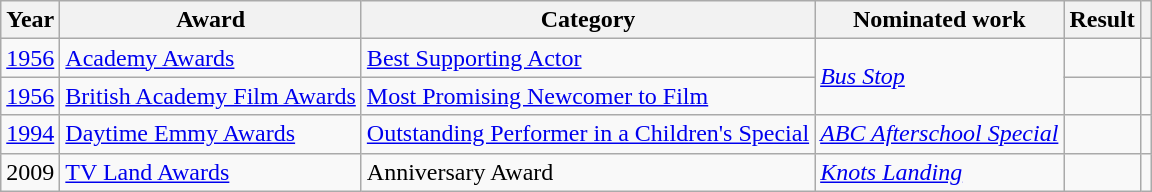<table class="wikitable">
<tr>
<th>Year</th>
<th>Award</th>
<th>Category</th>
<th>Nominated work</th>
<th>Result</th>
<th></th>
</tr>
<tr>
<td><a href='#'>1956</a></td>
<td><a href='#'>Academy Awards</a></td>
<td><a href='#'>Best Supporting Actor</a></td>
<td rowspan="2"><em><a href='#'>Bus Stop</a></em></td>
<td></td>
<td align=center></td>
</tr>
<tr>
<td><a href='#'>1956</a></td>
<td><a href='#'>British Academy Film Awards</a></td>
<td><a href='#'>Most Promising Newcomer to Film</a></td>
<td></td>
<td align=center></td>
</tr>
<tr>
<td><a href='#'>1994</a></td>
<td><a href='#'>Daytime Emmy Awards</a></td>
<td><a href='#'>Outstanding Performer in a Children's Special</a></td>
<td><em><a href='#'>ABC Afterschool Special</a></em> </td>
<td></td>
<td align=center></td>
</tr>
<tr>
<td>2009</td>
<td><a href='#'>TV Land Awards</a></td>
<td>Anniversary Award</td>
<td><em><a href='#'>Knots Landing</a></em></td>
<td></td>
<td align=center></td>
</tr>
</table>
